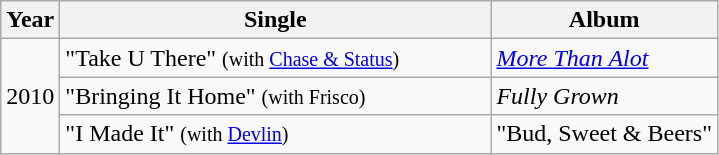<table class="wikitable">
<tr>
<th>Year</th>
<th style="width:280px;">Single</th>
<th>Album</th>
</tr>
<tr>
<td rowspan="3">2010</td>
<td>"Take U There" <small>(with <a href='#'>Chase & Status</a>)</small></td>
<td><em><a href='#'>More Than Alot</a></em></td>
</tr>
<tr>
<td>"Bringing It Home" <small>(with Frisco)</small></td>
<td><em>Fully Grown</em></td>
</tr>
<tr>
<td>"I Made It" <small>(with <a href='#'>Devlin</a>)</small></td>
<td>"Bud, Sweet & Beers"</td>
</tr>
</table>
